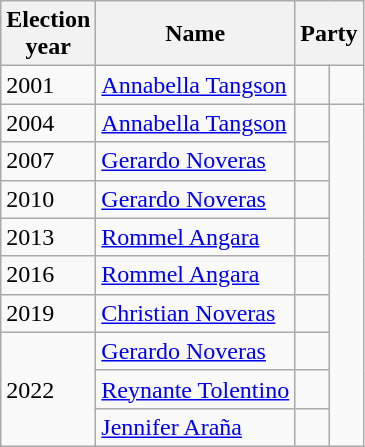<table class=wikitable>
<tr>
<th>Election<br>year</th>
<th>Name</th>
<th colspan=2>Party</th>
</tr>
<tr>
<td>2001</td>
<td><a href='#'>Annabella Tangson</a></td>
<td></td>
<td></td>
</tr>
<tr>
<td>2004</td>
<td><a href='#'>Annabella Tangson</a></td>
<td></td>
</tr>
<tr>
<td>2007</td>
<td><a href='#'>Gerardo Noveras</a></td>
<td></td>
</tr>
<tr>
<td>2010</td>
<td><a href='#'>Gerardo Noveras</a></td>
<td></td>
</tr>
<tr>
<td>2013</td>
<td><a href='#'>Rommel Angara</a></td>
<td></td>
</tr>
<tr>
<td>2016</td>
<td><a href='#'>Rommel Angara</a></td>
<td></td>
</tr>
<tr>
<td>2019</td>
<td><a href='#'>Christian Noveras</a></td>
<td></td>
</tr>
<tr>
<td rowspan="3">2022</td>
<td><a href='#'>Gerardo Noveras</a></td>
<td></td>
</tr>
<tr>
<td><a href='#'>Reynante Tolentino</a></td>
<td></td>
</tr>
<tr>
<td><a href='#'>Jennifer Araña</a></td>
<td></td>
</tr>
</table>
